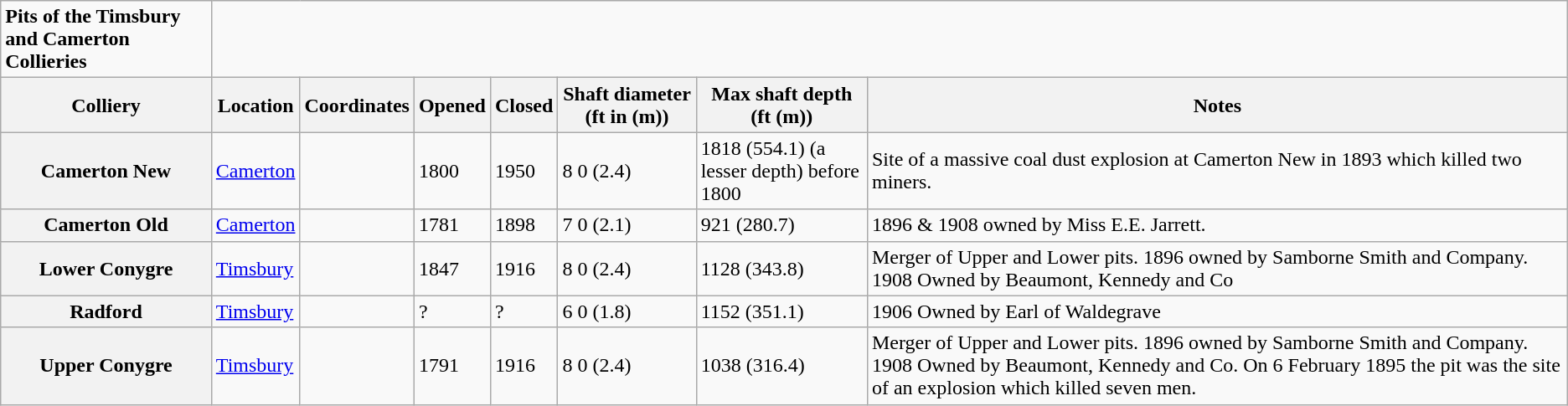<table class="wikitable collapsible collapsed">
<tr>
<td><strong>Pits of the Timsbury and Camerton Collieries</strong></td>
</tr>
<tr>
<th scope="col">Colliery</th>
<th scope="col">Location</th>
<th scope="col">Coordinates</th>
<th scope="col">Opened</th>
<th scope="col">Closed</th>
<th scope="col">Shaft diameter (ft in (m))</th>
<th scope="col">Max shaft depth (ft (m))</th>
<th scope="col">Notes</th>
</tr>
<tr>
<th scope="row">Camerton New</th>
<td><a href='#'>Camerton</a></td>
<td></td>
<td>1800</td>
<td>1950</td>
<td>8 0 (2.4)</td>
<td>1818 (554.1) (a lesser depth) before 1800</td>
<td>Site of a massive coal dust explosion at Camerton New in 1893 which killed two miners.</td>
</tr>
<tr>
<th scope="row">Camerton Old</th>
<td><a href='#'>Camerton</a></td>
<td></td>
<td>1781</td>
<td>1898</td>
<td>7 0 (2.1)</td>
<td>921 (280.7)</td>
<td>1896 & 1908 owned by Miss E.E. Jarrett.</td>
</tr>
<tr>
<th scope="row">Lower Conygre</th>
<td><a href='#'>Timsbury</a></td>
<td></td>
<td>1847</td>
<td>1916</td>
<td>8 0 (2.4)</td>
<td>1128 (343.8)</td>
<td>Merger of Upper and Lower pits. 1896 owned by Samborne Smith and Company. 1908 Owned by Beaumont, Kennedy and Co</td>
</tr>
<tr>
<th scope="row">Radford</th>
<td><a href='#'>Timsbury</a></td>
<td></td>
<td>?</td>
<td>?</td>
<td>6 0 (1.8)</td>
<td>1152 (351.1)</td>
<td>1906 Owned by Earl of Waldegrave</td>
</tr>
<tr>
<th scope="row">Upper Conygre</th>
<td><a href='#'>Timsbury</a></td>
<td></td>
<td>1791</td>
<td>1916</td>
<td>8 0 (2.4)</td>
<td>1038 (316.4)</td>
<td>Merger of Upper and Lower pits. 1896 owned by Samborne Smith and Company. 1908 Owned by Beaumont, Kennedy and Co. On 6 February 1895 the pit was the site of an explosion which killed seven men.</td>
</tr>
</table>
